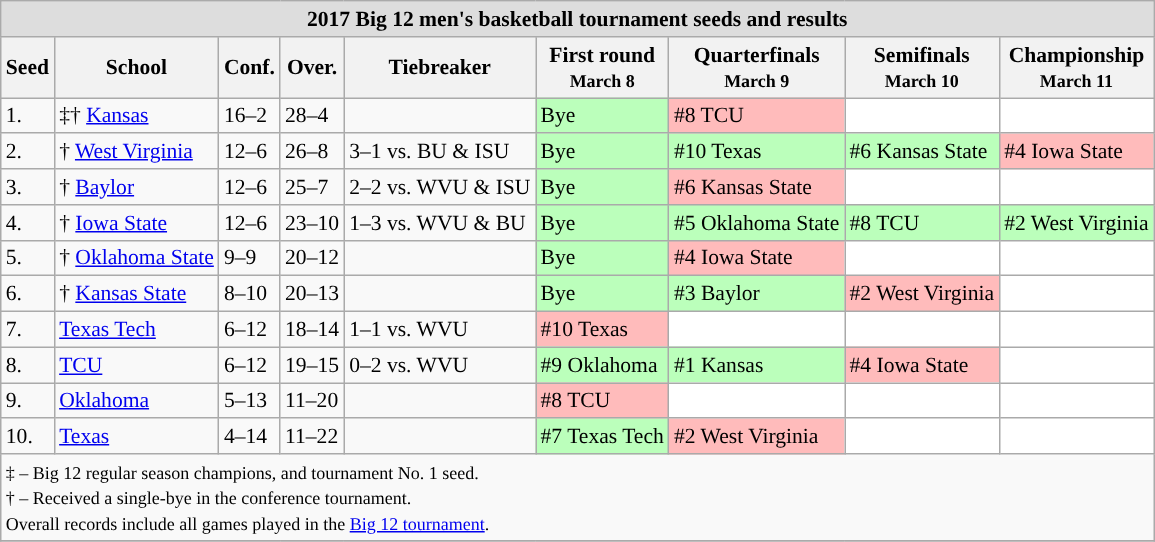<table class="wikitable" style="white-space:nowrap; font-size:90%;">
<tr>
<td colspan="10" style="text-align:center; background:#DDDDDD; font:#000000"><strong>2017 Big 12 men's basketball tournament seeds and results</strong></td>
</tr>
<tr bgcolor="#efefef">
<th>Seed</th>
<th>School</th>
<th>Conf.</th>
<th>Over.</th>
<th>Tiebreaker</th>
<th>First round<br><small>March 8</small></th>
<th>Quarterfinals<br><small>March 9</small></th>
<th>Semifinals<br><small>March 10</small></th>
<th>Championship<br><small>March 11</small></th>
</tr>
<tr>
<td>1.</td>
<td>‡† <a href='#'>Kansas</a></td>
<td>16–2</td>
<td>28–4</td>
<td></td>
<td style="background:#bfb;">Bye</td>
<td style="background:#fbb;">#8 TCU</td>
<td style="background:#fff;"></td>
<td style="background:#fff;"></td>
</tr>
<tr>
<td>2.</td>
<td>† <a href='#'>West Virginia</a></td>
<td>12–6</td>
<td>26–8</td>
<td>3–1 vs. BU & ISU</td>
<td style="background:#bfb;">Bye</td>
<td style="background:#bfb;">#10 Texas</td>
<td style="background:#bfb;">#6 Kansas State</td>
<td style="background:#fbb;">#4 Iowa State</td>
</tr>
<tr>
<td>3.</td>
<td>† <a href='#'>Baylor</a></td>
<td>12–6</td>
<td>25–7</td>
<td>2–2 vs. WVU & ISU</td>
<td style="background:#bfb;">Bye</td>
<td style="background:#fbb;">#6 Kansas State</td>
<td style="background:#fff;"></td>
<td style="background:#fff;"></td>
</tr>
<tr>
<td>4.</td>
<td>† <a href='#'>Iowa State</a></td>
<td>12–6</td>
<td>23–10</td>
<td>1–3 vs. WVU & BU</td>
<td style="background:#bfb;">Bye</td>
<td style="background:#bfb;">#5 Oklahoma State</td>
<td style="background:#bfb;">#8 TCU</td>
<td style="background:#bfb;">#2 West Virginia</td>
</tr>
<tr>
<td>5.</td>
<td>† <a href='#'>Oklahoma State</a></td>
<td>9–9</td>
<td>20–12</td>
<td></td>
<td style="background:#bfb;">Bye</td>
<td style="background:#fbb;">#4 Iowa State</td>
<td style="background:#fff;"></td>
<td style="background:#fff;"></td>
</tr>
<tr>
<td>6.</td>
<td>† <a href='#'>Kansas State</a></td>
<td>8–10</td>
<td>20–13</td>
<td></td>
<td style="background:#bfb;">Bye</td>
<td style="background:#bfb;">#3 Baylor</td>
<td style="background:#fbb;">#2 West Virginia</td>
<td style="background:#fff;"></td>
</tr>
<tr>
<td>7.</td>
<td><a href='#'>Texas Tech</a></td>
<td>6–12</td>
<td>18–14</td>
<td>1–1 vs. WVU</td>
<td style="background:#fbb;">#10 Texas</td>
<td style="background:#fff;"></td>
<td style="background:#fff;"></td>
<td style="background:#fff;"></td>
</tr>
<tr>
<td>8.</td>
<td><a href='#'>TCU</a></td>
<td>6–12</td>
<td>19–15</td>
<td>0–2 vs. WVU</td>
<td style="background:#bfb;">#9 Oklahoma</td>
<td style="background:#bfb;">#1 Kansas</td>
<td style="background:#fbb;">#4 Iowa State</td>
<td style="background:#fff;"></td>
</tr>
<tr>
<td>9.</td>
<td><a href='#'>Oklahoma</a></td>
<td>5–13</td>
<td>11–20</td>
<td></td>
<td style="background:#fbb;">#8 TCU</td>
<td style="background:#fff;"></td>
<td style="background:#fff;"></td>
<td style="background:#fff;"></td>
</tr>
<tr>
<td>10.</td>
<td><a href='#'>Texas</a></td>
<td>4–14</td>
<td>11–22</td>
<td></td>
<td style="background:#bfb;">#7 Texas Tech</td>
<td style="background:#fbb;">#2 West Virginia</td>
<td style="background:#fff;"></td>
<td style="background:#fff;"></td>
</tr>
<tr>
<td colspan="10" style="text-align:left;"><small>‡ – Big 12 regular season champions, and tournament No. 1 seed.<br>† – Received a single-bye in the conference tournament.<br>Overall records include all games played in the <a href='#'>Big 12 tournament</a>.</small></td>
</tr>
<tr>
</tr>
</table>
